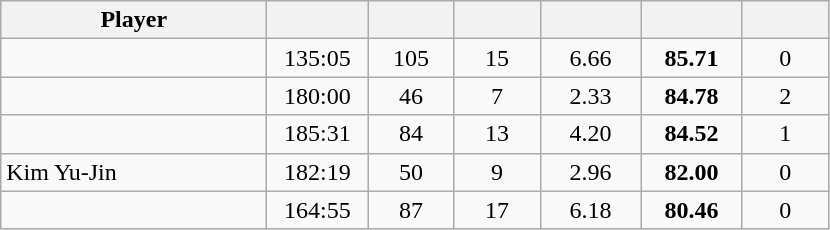<table class="wikitable sortable" style="text-align:center;">
<tr>
<th width="170px">Player</th>
<th width="60px"></th>
<th width="50px"></th>
<th width="50px"></th>
<th width="60px"></th>
<th width="60px"></th>
<th width="50px"></th>
</tr>
<tr>
<td align="left"> </td>
<td>135:05</td>
<td>105</td>
<td>15</td>
<td>6.66</td>
<td><strong>85.71</strong></td>
<td>0</td>
</tr>
<tr>
<td align="left"> </td>
<td>180:00</td>
<td>46</td>
<td>7</td>
<td>2.33</td>
<td><strong>84.78</strong></td>
<td>2</td>
</tr>
<tr>
<td align="left"> </td>
<td>185:31</td>
<td>84</td>
<td>13</td>
<td>4.20</td>
<td><strong>84.52</strong></td>
<td>1</td>
</tr>
<tr>
<td align="left"> Kim Yu-Jin</td>
<td>182:19</td>
<td>50</td>
<td>9</td>
<td>2.96</td>
<td><strong>82.00</strong></td>
<td>0</td>
</tr>
<tr>
<td align="left"> </td>
<td>164:55</td>
<td>87</td>
<td>17</td>
<td>6.18</td>
<td><strong>80.46</strong></td>
<td>0</td>
</tr>
</table>
